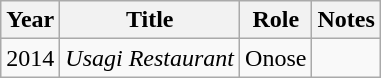<table class="wikitable">
<tr>
<th>Year</th>
<th>Title</th>
<th>Role</th>
<th>Notes</th>
</tr>
<tr>
<td>2014</td>
<td><em>Usagi Restaurant</em></td>
<td>Onose</td>
<td></td>
</tr>
</table>
